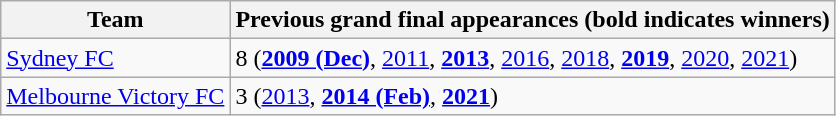<table class="wikitable">
<tr>
<th>Team</th>
<th>Previous grand final appearances (bold indicates winners)</th>
</tr>
<tr>
<td><a href='#'>Sydney FC</a></td>
<td>8 (<a href='#'><strong>2009 (Dec)</strong></a>, <a href='#'>2011</a>, <a href='#'><strong>2013</strong></a>, <a href='#'>2016</a>, <a href='#'>2018</a>, <a href='#'><strong>2019</strong></a>, <a href='#'>2020</a>, <a href='#'>2021</a>)</td>
</tr>
<tr>
<td><a href='#'>Melbourne Victory FC</a></td>
<td>3 (<a href='#'>2013</a>, <a href='#'><strong>2014 (Feb)</strong></a>, <a href='#'><strong>2021</strong></a>)</td>
</tr>
</table>
